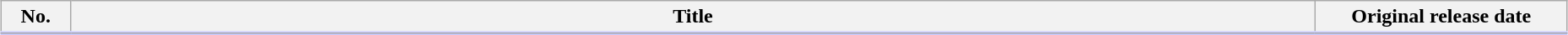<table class="wikitable" style="width:98%; margin:auto; background:#FFF;">
<tr style="border-bottom: 3px solid #CCF">
<th style="width:3em;">No.</th>
<th>Title</th>
<th style="width:12em;">Original release date</th>
</tr>
<tr>
</tr>
</table>
